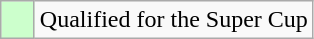<table class="wikitable">
<tr>
<td width=15px bgcolor="#CCFFCC"></td>
<td>Qualified for the Super Cup</td>
</tr>
</table>
